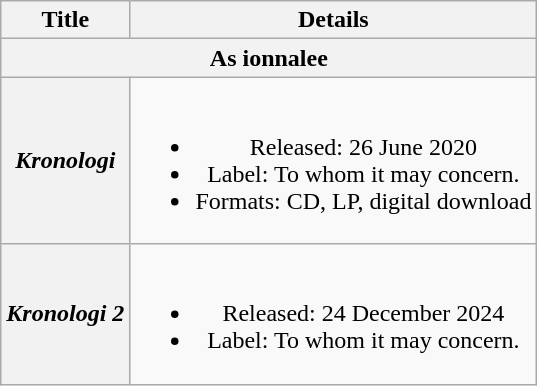<table class="wikitable plainrowheaders" style="text-align:center">
<tr>
<th>Title</th>
<th>Details</th>
</tr>
<tr>
<th colspan="2">As ionnalee</th>
</tr>
<tr>
<th scope="row"><em>Kronologi</em></th>
<td><br><ul><li>Released: 26 June 2020</li><li>Label: To whom it may concern.</li><li>Formats: CD, LP, digital download</li></ul></td>
</tr>
<tr>
<th scope="row"><em>Kronologi 2</em></th>
<td><br><ul><li>Released: 24 December 2024</li><li>Label: To whom it may concern.</li></ul></td>
</tr>
</table>
